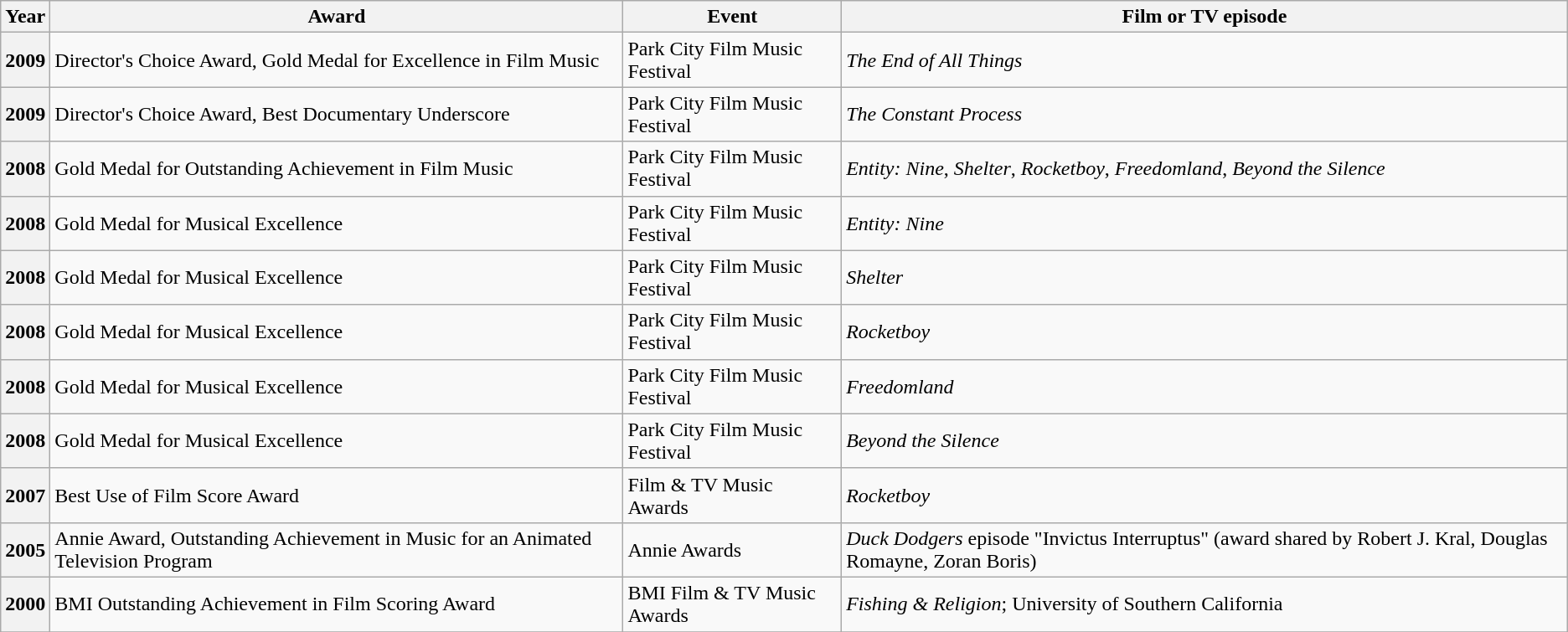<table class="wikitable">
<tr>
<th>Year</th>
<th>Award</th>
<th>Event</th>
<th>Film or TV episode</th>
</tr>
<tr>
<th>2009</th>
<td>Director's Choice Award, Gold Medal for Excellence in Film Music</td>
<td>Park City Film Music Festival</td>
<td><em>The End of All Things</em></td>
</tr>
<tr>
<th>2009</th>
<td>Director's Choice Award, Best Documentary Underscore</td>
<td>Park City Film Music Festival</td>
<td><em>The Constant Process</em></td>
</tr>
<tr>
<th>2008</th>
<td>Gold Medal for Outstanding Achievement in Film Music</td>
<td>Park City Film Music Festival</td>
<td><em>Entity: Nine</em>, <em>Shelter</em>, <em>Rocketboy</em>, <em>Freedomland</em>, <em>Beyond the Silence</em></td>
</tr>
<tr>
<th>2008</th>
<td>Gold Medal for Musical Excellence</td>
<td>Park City Film Music Festival</td>
<td><em>Entity: Nine</em></td>
</tr>
<tr>
<th>2008</th>
<td>Gold Medal for Musical Excellence</td>
<td>Park City Film Music Festival</td>
<td><em>Shelter</em></td>
</tr>
<tr>
<th>2008</th>
<td>Gold Medal for Musical Excellence</td>
<td>Park City Film Music Festival</td>
<td><em>Rocketboy</em></td>
</tr>
<tr>
<th>2008</th>
<td>Gold Medal for Musical Excellence</td>
<td>Park City Film Music Festival</td>
<td><em>Freedomland</em></td>
</tr>
<tr>
<th>2008</th>
<td>Gold Medal for Musical Excellence</td>
<td>Park City Film Music Festival</td>
<td><em>Beyond the Silence</em></td>
</tr>
<tr>
<th>2007</th>
<td>Best Use of Film Score Award</td>
<td>Film & TV Music Awards</td>
<td><em>Rocketboy</em></td>
</tr>
<tr>
<th>2005</th>
<td>Annie Award, Outstanding Achievement in Music for an Animated Television Program</td>
<td>Annie Awards</td>
<td><em>Duck Dodgers</em> episode "Invictus Interruptus" (award shared by Robert J. Kral, Douglas Romayne, Zoran Boris)</td>
</tr>
<tr>
<th>2000</th>
<td>BMI Outstanding Achievement in Film Scoring Award</td>
<td>BMI Film & TV Music Awards</td>
<td><em>Fishing & Religion</em>; University of Southern California</td>
</tr>
<tr>
</tr>
</table>
